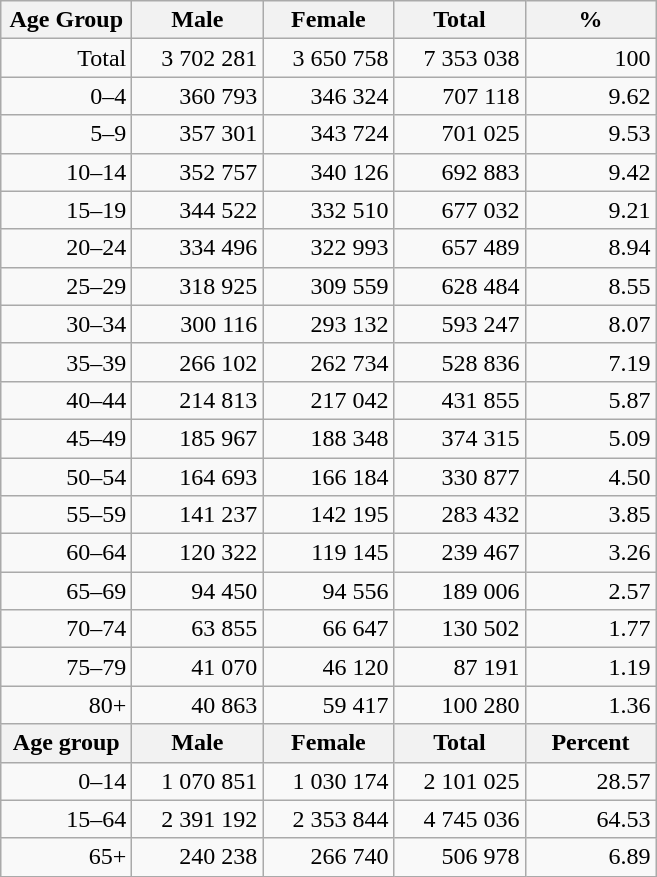<table class="wikitable">
<tr>
<th width="80pt">Age Group</th>
<th width="80pt">Male</th>
<th width="80pt">Female</th>
<th width="80pt">Total</th>
<th width="80pt">%</th>
</tr>
<tr>
<td align="right">Total</td>
<td align="right">3 702 281</td>
<td align="right">3 650 758</td>
<td align="right">7 353 038</td>
<td align="right">100</td>
</tr>
<tr>
<td align="right">0–4</td>
<td align="right">360 793</td>
<td align="right">346 324</td>
<td align="right">707 118</td>
<td align="right">9.62</td>
</tr>
<tr>
<td align="right">5–9</td>
<td align="right">357 301</td>
<td align="right">343 724</td>
<td align="right">701 025</td>
<td align="right">9.53</td>
</tr>
<tr>
<td align="right">10–14</td>
<td align="right">352 757</td>
<td align="right">340 126</td>
<td align="right">692 883</td>
<td align="right">9.42</td>
</tr>
<tr>
<td align="right">15–19</td>
<td align="right">344 522</td>
<td align="right">332 510</td>
<td align="right">677 032</td>
<td align="right">9.21</td>
</tr>
<tr>
<td align="right">20–24</td>
<td align="right">334 496</td>
<td align="right">322 993</td>
<td align="right">657 489</td>
<td align="right">8.94</td>
</tr>
<tr>
<td align="right">25–29</td>
<td align="right">318 925</td>
<td align="right">309 559</td>
<td align="right">628 484</td>
<td align="right">8.55</td>
</tr>
<tr>
<td align="right">30–34</td>
<td align="right">300 116</td>
<td align="right">293 132</td>
<td align="right">593 247</td>
<td align="right">8.07</td>
</tr>
<tr>
<td align="right">35–39</td>
<td align="right">266 102</td>
<td align="right">262 734</td>
<td align="right">528 836</td>
<td align="right">7.19</td>
</tr>
<tr>
<td align="right">40–44</td>
<td align="right">214 813</td>
<td align="right">217 042</td>
<td align="right">431 855</td>
<td align="right">5.87</td>
</tr>
<tr>
<td align="right">45–49</td>
<td align="right">185 967</td>
<td align="right">188 348</td>
<td align="right">374 315</td>
<td align="right">5.09</td>
</tr>
<tr>
<td align="right">50–54</td>
<td align="right">164 693</td>
<td align="right">166 184</td>
<td align="right">330 877</td>
<td align="right">4.50</td>
</tr>
<tr>
<td align="right">55–59</td>
<td align="right">141 237</td>
<td align="right">142 195</td>
<td align="right">283 432</td>
<td align="right">3.85</td>
</tr>
<tr>
<td align="right">60–64</td>
<td align="right">120 322</td>
<td align="right">119 145</td>
<td align="right">239 467</td>
<td align="right">3.26</td>
</tr>
<tr>
<td align="right">65–69</td>
<td align="right">94 450</td>
<td align="right">94 556</td>
<td align="right">189 006</td>
<td align="right">2.57</td>
</tr>
<tr>
<td align="right">70–74</td>
<td align="right">63 855</td>
<td align="right">66 647</td>
<td align="right">130 502</td>
<td align="right">1.77</td>
</tr>
<tr>
<td align="right">75–79</td>
<td align="right">41 070</td>
<td align="right">46 120</td>
<td align="right">87 191</td>
<td align="right">1.19</td>
</tr>
<tr>
<td align="right">80+</td>
<td align="right">40 863</td>
<td align="right">59 417</td>
<td align="right">100 280</td>
<td align="right">1.36</td>
</tr>
<tr>
<th width="50">Age group</th>
<th width="80pt">Male</th>
<th width="80">Female</th>
<th width="80">Total</th>
<th width="50">Percent</th>
</tr>
<tr>
<td align="right">0–14</td>
<td align="right">1 070 851</td>
<td align="right">1 030 174</td>
<td align="right">2 101 025</td>
<td align="right">28.57</td>
</tr>
<tr>
<td align="right">15–64</td>
<td align="right">2 391 192</td>
<td align="right">2 353 844</td>
<td align="right">4 745 036</td>
<td align="right">64.53</td>
</tr>
<tr>
<td align="right">65+</td>
<td align="right">240 238</td>
<td align="right">266 740</td>
<td align="right">506 978</td>
<td align="right">6.89</td>
</tr>
</table>
